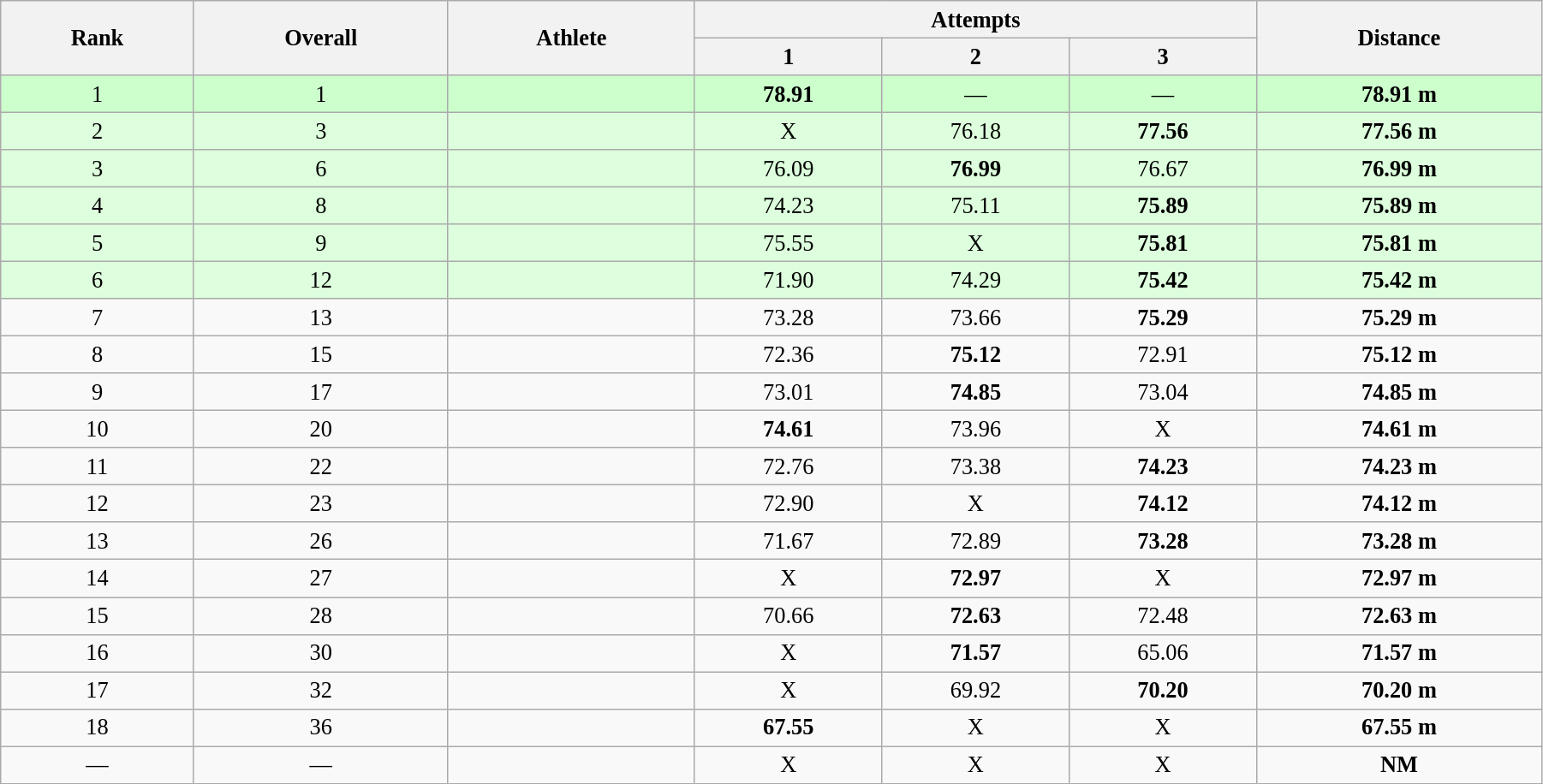<table class="wikitable" style=" text-align:center; font-size:110%;" width="95%">
<tr>
<th rowspan="2">Rank</th>
<th rowspan="2">Overall</th>
<th rowspan="2">Athlete</th>
<th colspan="3">Attempts</th>
<th rowspan="2">Distance</th>
</tr>
<tr>
<th>1</th>
<th>2</th>
<th>3</th>
</tr>
<tr style="background:#ccffcc;">
<td>1</td>
<td>1</td>
<td align=left></td>
<td><strong>78.91</strong></td>
<td>—</td>
<td>—</td>
<td><strong>78.91 m</strong></td>
</tr>
<tr style="background:#ddffdd;">
<td>2</td>
<td>3</td>
<td align=left></td>
<td>X</td>
<td>76.18</td>
<td><strong>77.56</strong></td>
<td><strong>77.56 m</strong></td>
</tr>
<tr style="background:#ddffdd;">
<td>3</td>
<td>6</td>
<td align=left></td>
<td>76.09</td>
<td><strong>76.99</strong></td>
<td>76.67</td>
<td><strong>76.99 m</strong></td>
</tr>
<tr style="background:#ddffdd;">
<td>4</td>
<td>8</td>
<td align=left></td>
<td>74.23</td>
<td>75.11</td>
<td><strong>75.89</strong></td>
<td><strong>75.89 m</strong></td>
</tr>
<tr style="background:#ddffdd;">
<td>5</td>
<td>9</td>
<td align=left></td>
<td>75.55</td>
<td>X</td>
<td><strong>75.81</strong></td>
<td><strong>75.81 m</strong></td>
</tr>
<tr style="background:#ddffdd;">
<td>6</td>
<td>12</td>
<td align=left></td>
<td>71.90</td>
<td>74.29</td>
<td><strong>75.42</strong></td>
<td><strong>75.42 m</strong></td>
</tr>
<tr>
<td>7</td>
<td>13</td>
<td align=left></td>
<td>73.28</td>
<td>73.66</td>
<td><strong>75.29</strong></td>
<td><strong>75.29 m</strong></td>
</tr>
<tr>
<td>8</td>
<td>15</td>
<td align=left></td>
<td>72.36</td>
<td><strong>75.12</strong></td>
<td>72.91</td>
<td><strong>75.12 m</strong></td>
</tr>
<tr>
<td>9</td>
<td>17</td>
<td align=left></td>
<td>73.01</td>
<td><strong>74.85</strong></td>
<td>73.04</td>
<td><strong>74.85 m</strong></td>
</tr>
<tr>
<td>10</td>
<td>20</td>
<td align=left></td>
<td><strong>74.61</strong></td>
<td>73.96</td>
<td>X</td>
<td><strong>74.61 m</strong></td>
</tr>
<tr>
<td>11</td>
<td>22</td>
<td align=left></td>
<td>72.76</td>
<td>73.38</td>
<td><strong>74.23</strong></td>
<td><strong>74.23 m</strong></td>
</tr>
<tr>
<td>12</td>
<td>23</td>
<td align=left></td>
<td>72.90</td>
<td>X</td>
<td><strong>74.12</strong></td>
<td><strong>74.12 m</strong></td>
</tr>
<tr>
<td>13</td>
<td>26</td>
<td align=left></td>
<td>71.67</td>
<td>72.89</td>
<td><strong>73.28</strong></td>
<td><strong>73.28 m</strong></td>
</tr>
<tr>
<td>14</td>
<td>27</td>
<td align=left></td>
<td>X</td>
<td><strong>72.97</strong></td>
<td>X</td>
<td><strong>72.97 m</strong></td>
</tr>
<tr>
<td>15</td>
<td>28</td>
<td align=left></td>
<td>70.66</td>
<td><strong>72.63</strong></td>
<td>72.48</td>
<td><strong>72.63 m</strong></td>
</tr>
<tr>
<td>16</td>
<td>30</td>
<td align=left></td>
<td>X</td>
<td><strong>71.57</strong></td>
<td>65.06</td>
<td><strong>71.57 m</strong></td>
</tr>
<tr>
<td>17</td>
<td>32</td>
<td align=left></td>
<td>X</td>
<td>69.92</td>
<td><strong>70.20</strong></td>
<td><strong>70.20 m</strong></td>
</tr>
<tr>
<td>18</td>
<td>36</td>
<td align=left></td>
<td><strong>67.55</strong></td>
<td>X</td>
<td>X</td>
<td><strong>67.55 m</strong></td>
</tr>
<tr>
<td>—</td>
<td>—</td>
<td align=left></td>
<td>X</td>
<td>X</td>
<td>X</td>
<td><strong>NM</strong></td>
</tr>
</table>
